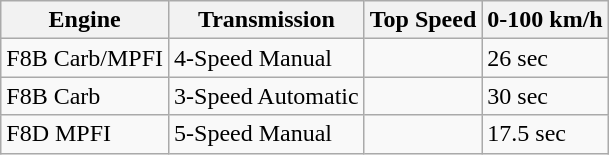<table class="wikitable">
<tr>
<th>Engine</th>
<th>Transmission</th>
<th>Top Speed</th>
<th>0-100 km/h</th>
</tr>
<tr>
<td>F8B Carb/MPFI</td>
<td>4-Speed Manual</td>
<td></td>
<td>26 sec</td>
</tr>
<tr>
<td>F8B Carb</td>
<td>3-Speed Automatic</td>
<td></td>
<td>30 sec</td>
</tr>
<tr>
<td>F8D MPFI</td>
<td>5-Speed Manual</td>
<td></td>
<td>17.5 sec</td>
</tr>
</table>
